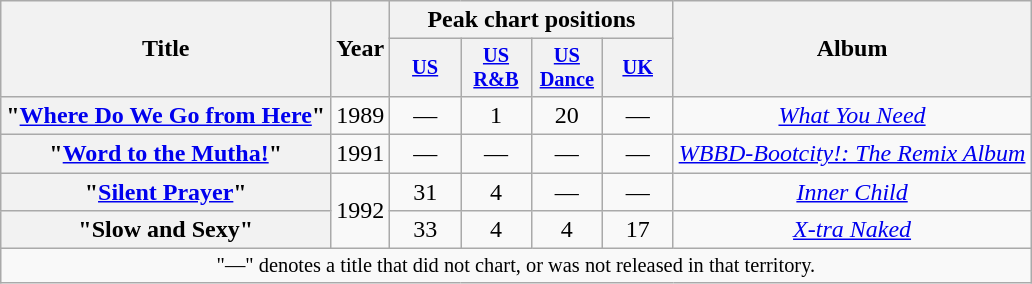<table class="wikitable plainrowheaders" style="text-align:center">
<tr>
<th scope="col" rowspan="2">Title</th>
<th scope="col" rowspan="2">Year</th>
<th scope="col" colspan="4">Peak chart positions</th>
<th scope="col" rowspan="2">Album</th>
</tr>
<tr>
<th scope="col" style="width:3em;font-size:85%"><a href='#'>US</a></th>
<th scope="col" style="width:3em;font-size:85%"><a href='#'>US<br>R&B</a></th>
<th scope="col" style="width:3em;font-size:85%"><a href='#'>US<br>Dance</a></th>
<th scope="col" style="width:3em;font-size:85%"><a href='#'>UK</a></th>
</tr>
<tr>
<th scope="row">"<a href='#'>Where Do We Go from Here</a>"<br></th>
<td>1989</td>
<td>—</td>
<td>1</td>
<td>20</td>
<td>—</td>
<td><em><a href='#'>What You Need</a></em><br></td>
</tr>
<tr>
<th scope="row">"<a href='#'>Word to the Mutha!</a>"<br></th>
<td>1991</td>
<td>—</td>
<td>—</td>
<td>—</td>
<td>—</td>
<td><em><a href='#'>WBBD-Bootcity!: The Remix Album</a></em><br></td>
</tr>
<tr>
<th scope="row">"<a href='#'>Silent Prayer</a>"<br></th>
<td rowspan=2>1992</td>
<td>31</td>
<td>4</td>
<td>—</td>
<td>—</td>
<td><em><a href='#'>Inner Child</a></em><br></td>
</tr>
<tr>
<th scope="row">"Slow and Sexy"<br></th>
<td>33</td>
<td>4</td>
<td>4</td>
<td>17</td>
<td><em><a href='#'>X-tra Naked</a></em><br></td>
</tr>
<tr>
<td colspan="15" style="font-size:85%">"—" denotes a title that did not chart, or was not released in that territory.</td>
</tr>
</table>
